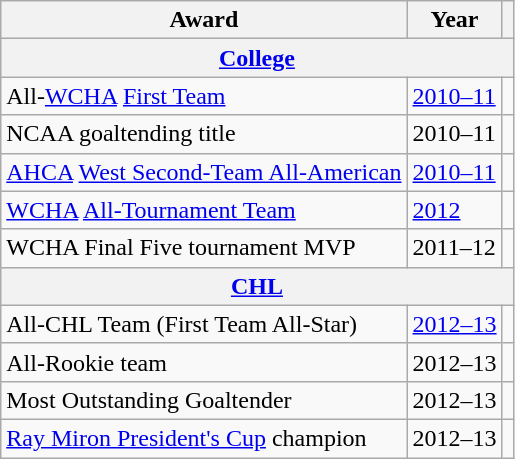<table class="wikitable">
<tr>
<th>Award</th>
<th>Year</th>
<th></th>
</tr>
<tr>
<th colspan="3"><a href='#'>College</a></th>
</tr>
<tr>
<td>All-<a href='#'>WCHA</a> <a href='#'>First Team</a></td>
<td><a href='#'>2010–11</a></td>
<td></td>
</tr>
<tr>
<td>NCAA goaltending title</td>
<td>2010–11</td>
<td></td>
</tr>
<tr>
<td><a href='#'>AHCA</a> <a href='#'>West Second-Team All-American</a></td>
<td><a href='#'>2010–11</a></td>
<td></td>
</tr>
<tr>
<td><a href='#'>WCHA</a> <a href='#'>All-Tournament Team</a></td>
<td><a href='#'>2012</a></td>
<td></td>
</tr>
<tr>
<td>WCHA Final Five tournament MVP</td>
<td>2011–12</td>
<td></td>
</tr>
<tr>
<th colspan="3"><a href='#'>CHL</a></th>
</tr>
<tr>
<td>All-CHL Team (First Team All-Star)</td>
<td><a href='#'>2012–13</a></td>
<td></td>
</tr>
<tr>
<td>All-Rookie team</td>
<td>2012–13</td>
<td></td>
</tr>
<tr>
<td>Most Outstanding Goaltender</td>
<td>2012–13</td>
<td></td>
</tr>
<tr>
<td><a href='#'>Ray Miron President's Cup</a> champion</td>
<td>2012–13</td>
<td></td>
</tr>
</table>
